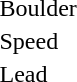<table>
<tr>
<td>Boulder<br></td>
<td></td>
<td></td>
<td></td>
</tr>
<tr>
<td>Speed<br></td>
<td></td>
<td></td>
<td></td>
</tr>
<tr>
<td>Lead<br></td>
<td></td>
<td></td>
<td></td>
</tr>
</table>
